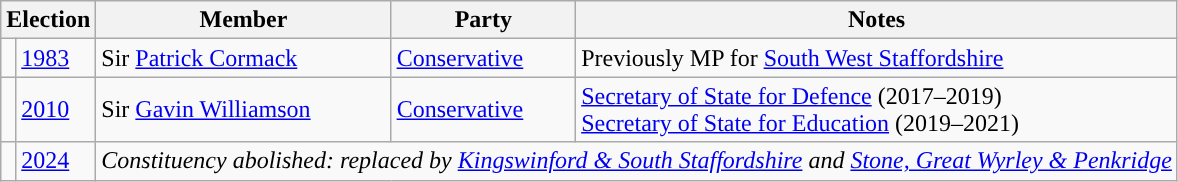<table class="wikitable">
<tr>
<th colspan="2">Election</th>
<th>Member</th>
<th>Party</th>
<th>Notes</th>
</tr>
<tr>
<td style="color:inherit;background-color: "></td>
<td><a href='#'>1983</a></td>
<td>Sir <a href='#'>Patrick Cormack</a></td>
<td><a href='#'>Conservative</a></td>
<td>Previously MP for <a href='#'>South West Staffordshire</a></td>
</tr>
<tr>
<td style="color:inherit;background-color: "></td>
<td><a href='#'>2010</a></td>
<td>Sir <a href='#'>Gavin Williamson</a></td>
<td><a href='#'>Conservative</a></td>
<td><a href='#'>Secretary of State for Defence</a> (2017–2019)<br><a href='#'>Secretary of State for Education</a> (2019–2021)</td>
</tr>
<tr>
<td></td>
<td><a href='#'>2024</a></td>
<td colspan="6"><em>Constituency abolished: replaced by <a href='#'>Kingswinford & South Staffordshire</a> and <a href='#'>Stone, Great Wyrley & Penkridge</a></em></td>
</tr>
</table>
